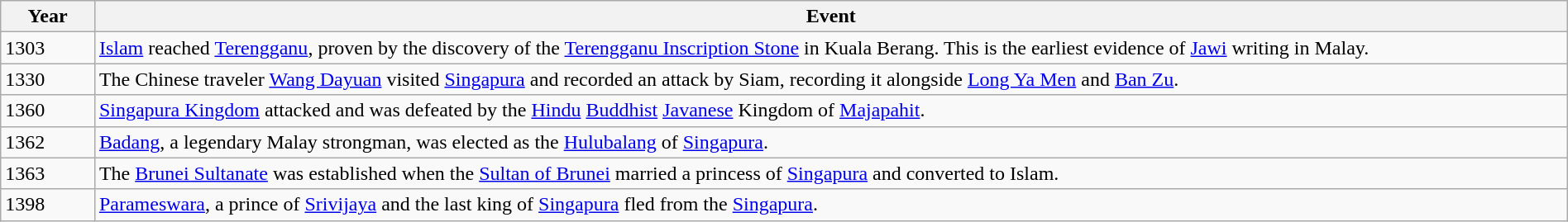<table class="wikitable" width="100%">
<tr>
<th style="width:6%">Year</th>
<th>Event</th>
</tr>
<tr>
<td>1303</td>
<td><a href='#'>Islam</a> reached <a href='#'>Terengganu</a>, proven by the discovery of the <a href='#'>Terengganu Inscription Stone</a> in Kuala Berang. This is the earliest evidence of <a href='#'>Jawi</a> writing in Malay.</td>
</tr>
<tr>
<td>1330</td>
<td>The Chinese traveler <a href='#'>Wang Dayuan</a> visited <a href='#'>Singapura</a> and recorded an attack by Siam, recording it alongside <a href='#'>Long Ya Men</a> and <a href='#'>Ban Zu</a>.</td>
</tr>
<tr>
<td>1360</td>
<td><a href='#'>Singapura Kingdom</a> attacked and was defeated by the <a href='#'>Hindu</a> <a href='#'>Buddhist</a> <a href='#'>Javanese</a> Kingdom of <a href='#'>Majapahit</a>.</td>
</tr>
<tr>
<td>1362</td>
<td><a href='#'>Badang</a>, a legendary Malay strongman, was elected as the <a href='#'>Hulubalang</a> of <a href='#'>Singapura</a>.</td>
</tr>
<tr>
<td>1363</td>
<td>The <a href='#'>Brunei Sultanate</a> was established when the <a href='#'>Sultan of Brunei</a> married a princess of <a href='#'>Singapura</a> and converted to Islam.</td>
</tr>
<tr>
<td>1398</td>
<td><a href='#'>Parameswara</a>, a prince of <a href='#'>Srivijaya</a> and the last king of <a href='#'>Singapura</a> fled from the <a href='#'>Singapura</a>.</td>
</tr>
</table>
